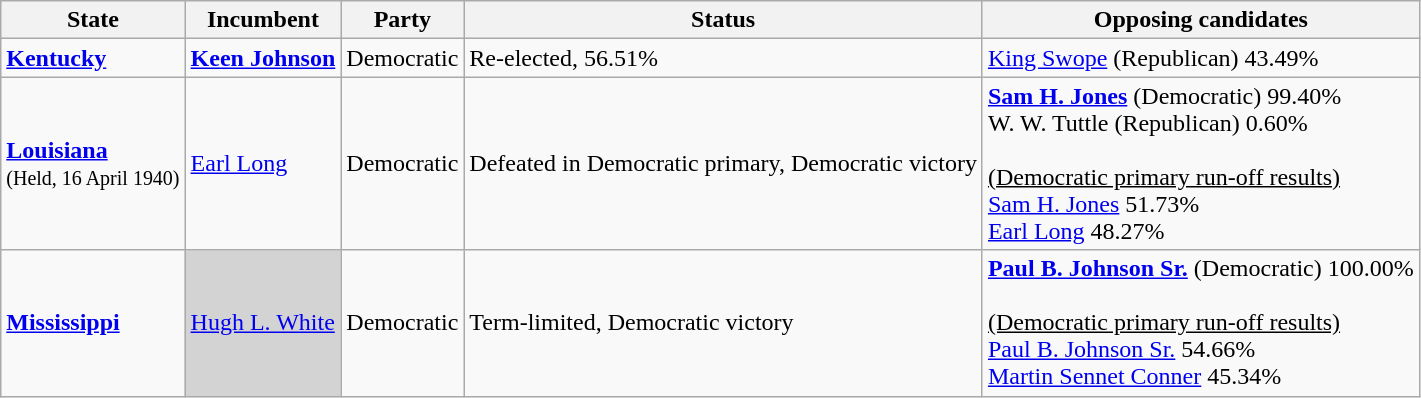<table class="wikitable">
<tr>
<th>State</th>
<th>Incumbent</th>
<th>Party</th>
<th>Status</th>
<th>Opposing candidates</th>
</tr>
<tr>
<td><strong><a href='#'>Kentucky</a></strong></td>
<td><strong><a href='#'>Keen Johnson</a></strong></td>
<td>Democratic</td>
<td>Re-elected, 56.51%</td>
<td><a href='#'>King Swope</a> (Republican) 43.49%<br></td>
</tr>
<tr>
<td><strong><a href='#'>Louisiana</a></strong><br><small>(Held, 16 April 1940)</small><br></td>
<td><a href='#'>Earl Long</a></td>
<td>Democratic</td>
<td>Defeated in Democratic primary, Democratic victory</td>
<td><strong><a href='#'>Sam H. Jones</a></strong> (Democratic) 99.40%<br>W. W. Tuttle (Republican) 0.60%<br><br><u>(Democratic primary run-off results)</u><br><a href='#'>Sam H. Jones</a> 51.73%<br><a href='#'>Earl Long</a> 48.27%<br></td>
</tr>
<tr>
<td><strong><a href='#'>Mississippi</a></strong></td>
<td bgcolor="lightgrey"><a href='#'>Hugh L. White</a></td>
<td>Democratic</td>
<td>Term-limited, Democratic victory</td>
<td><strong><a href='#'>Paul B. Johnson Sr.</a></strong> (Democratic) 100.00%<br><br><u>(Democratic primary run-off results)</u><br><a href='#'>Paul B. Johnson Sr.</a> 54.66%<br><a href='#'>Martin Sennet Conner</a> 45.34%<br></td>
</tr>
</table>
